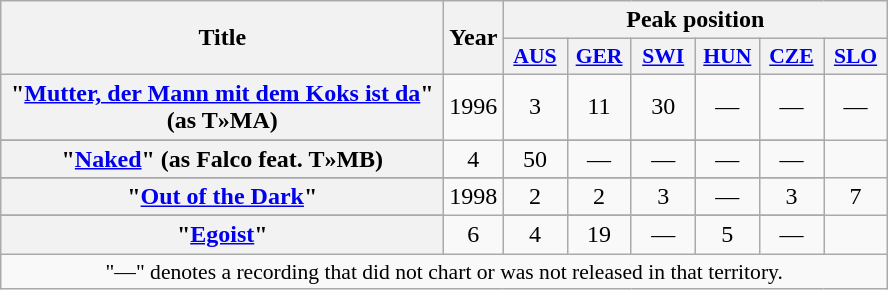<table class="wikitable plainrowheaders" style="text-align:center">
<tr>
<th style="width:18em;" rowspan="2">Title</th>
<th rowspan="2">Year</th>
<th colspan="6">Peak position</th>
</tr>
<tr>
<th style="width:2.5em; font-size:90%;"><a href='#'>AUS</a><br></th>
<th style="width:2.5em; font-size:90%;"><a href='#'>GER</a><br></th>
<th style="width:2.5em; font-size:90%;"><a href='#'>SWI</a><br></th>
<th style="width:2.5em; font-size:90%;"><a href='#'>HUN</a></th>
<th style="width:2.5em; font-size:90%;"><a href='#'>CZE</a><br></th>
<th style="width:2.5em; font-size:90%;"><a href='#'>SLO</a><br></th>
</tr>
<tr>
<th scope="row">"<a href='#'>Mutter, der Mann mit dem Koks ist da</a>" (as T»MA)</th>
<td rowspan="2">1996</td>
<td>3</td>
<td>11</td>
<td>30</td>
<td>—</td>
<td>—</td>
<td>—</td>
</tr>
<tr>
</tr>
<tr>
<th scope="row">"<a href='#'>Naked</a>" (as Falco feat. T»MB)</th>
<td>4</td>
<td>50</td>
<td>—</td>
<td>—</td>
<td>—</td>
<td>—</td>
</tr>
<tr>
</tr>
<tr>
<th scope="row">"<a href='#'>Out of the Dark</a>"</th>
<td rowspan="2">1998</td>
<td>2</td>
<td>2</td>
<td>3</td>
<td>—</td>
<td>3</td>
<td>7</td>
</tr>
<tr>
</tr>
<tr>
<th scope="row">"<a href='#'>Egoist</a>"</th>
<td>6</td>
<td>4</td>
<td>19</td>
<td>—</td>
<td>5</td>
<td>—</td>
</tr>
<tr>
<td style="text-align:center; font-size:90%;" colspan="8">"—" denotes a recording that did not chart or was not released in that territory.</td>
</tr>
</table>
